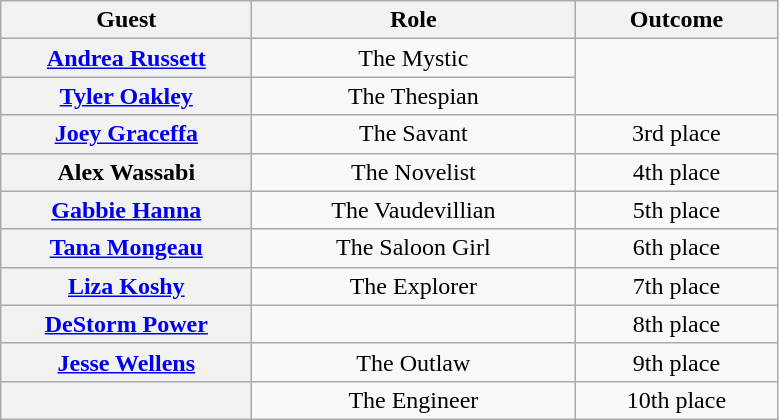<table class="wikitable sortable" style="text-align:center;">
<tr>
<th scope="col" style="width:10em">Guest</th>
<th scope="col" style="width:13em">Role</th>
<th scope="col" style="width:08em">Outcome</th>
</tr>
<tr>
<th scope="row"><a href='#'>Andrea Russett</a></th>
<td>The Mystic</td>
<td rowspan=2"><strong></strong></td>
</tr>
<tr>
<th scope="row"><a href='#'>Tyler Oakley</a></th>
<td>The Thespian</td>
</tr>
<tr>
<th scope="row"><a href='#'>Joey Graceffa</a></th>
<td>The Savant</td>
<td>3rd place</td>
</tr>
<tr>
<th scope="row">Alex Wassabi</th>
<td>The Novelist</td>
<td>4th place</td>
</tr>
<tr>
<th scope="row"><a href='#'>Gabbie Hanna</a></th>
<td>The Vaudevillian</td>
<td>5th place</td>
</tr>
<tr>
<th scope="row"><a href='#'>Tana Mongeau</a></th>
<td>The Saloon Girl</td>
<td>6th place</td>
</tr>
<tr>
<th scope="row"><a href='#'>Liza Koshy</a></th>
<td>The Explorer</td>
<td>7th place</td>
</tr>
<tr>
<th scope="row"><a href='#'>DeStorm Power</a></th>
<td></td>
<td>8th place</td>
</tr>
<tr>
<th scope="row"><a href='#'>Jesse Wellens</a></th>
<td>The Outlaw</td>
<td>9th place</td>
</tr>
<tr>
<th scope="row"></th>
<td>The Engineer</td>
<td>10th place</td>
</tr>
</table>
